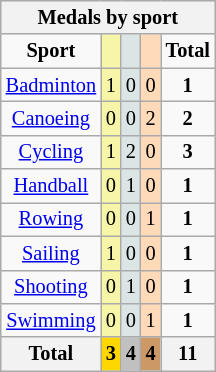<table class="wikitable" style="font-size:85%">
<tr style="background:#efefef;">
<th colspan=7><strong>Medals by sport</strong></th>
</tr>
<tr align=center>
<td><strong>Sport</strong></td>
<td bgcolor=#f7f6a8></td>
<td bgcolor=#dce5e5></td>
<td bgcolor=#ffdab9></td>
<td><strong>Total</strong></td>
</tr>
<tr align=center>
<td><a href='#'>Badminton</a></td>
<td style="background:#F7F6A8;">1</td>
<td style="background:#DCE5E5;">0</td>
<td style="background:#FFDAB9;">0</td>
<td><strong>1</strong></td>
</tr>
<tr align=center>
<td><a href='#'>Canoeing</a></td>
<td style="background:#F7F6A8;">0</td>
<td style="background:#DCE5E5;">0</td>
<td style="background:#FFDAB9;">2</td>
<td><strong>2</strong></td>
</tr>
<tr align=center>
<td><a href='#'>Cycling</a></td>
<td style="background:#F7F6A8;">1</td>
<td style="background:#DCE5E5;">2</td>
<td style="background:#FFDAB9;">0</td>
<td><strong>3</strong></td>
</tr>
<tr align=center>
<td><a href='#'>Handball</a></td>
<td style="background:#F7F6A8;">0</td>
<td style="background:#DCE5E5;">1</td>
<td style="background:#FFDAB9;">0</td>
<td><strong>1</strong></td>
</tr>
<tr align=center>
<td><a href='#'>Rowing</a></td>
<td style="background:#F7F6A8;">0</td>
<td style="background:#DCE5E5;">0</td>
<td style="background:#FFDAB9;">1</td>
<td><strong>1</strong></td>
</tr>
<tr align=center>
<td><a href='#'>Sailing</a></td>
<td style="background:#F7F6A8;">1</td>
<td style="background:#DCE5E5;">0</td>
<td style="background:#FFDAB9;">0</td>
<td><strong>1</strong></td>
</tr>
<tr align=center>
<td><a href='#'>Shooting</a></td>
<td style="background:#F7F6A8;">0</td>
<td style="background:#DCE5E5;">1</td>
<td style="background:#FFDAB9;">0</td>
<td><strong>1</strong></td>
</tr>
<tr align=center>
<td><a href='#'>Swimming</a></td>
<td style="background:#F7F6A8;">0</td>
<td style="background:#DCE5E5;">0</td>
<td style="background:#FFDAB9;">1</td>
<td><strong>1</strong></td>
</tr>
<tr align=center>
<th><strong>Total</strong></th>
<th style="background:gold;"><strong>3</strong></th>
<th style="background:silver;"><strong>4</strong></th>
<th style="background:#c96;"><strong>4</strong></th>
<th><strong>11</strong></th>
</tr>
</table>
